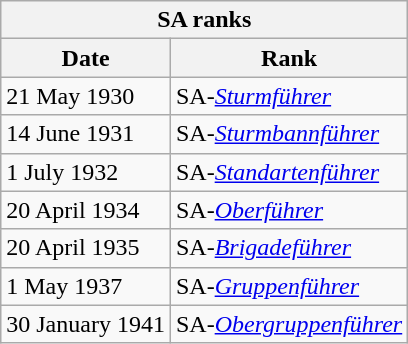<table class="wikitable float-right">
<tr>
<th colspan="2">SA ranks</th>
</tr>
<tr>
<th>Date</th>
<th>Rank</th>
</tr>
<tr>
<td>21 May 1930</td>
<td>SA-<em><a href='#'>Sturmführer</a></em></td>
</tr>
<tr>
<td>14 June 1931</td>
<td>SA-<em><a href='#'>Sturmbannführer</a></em></td>
</tr>
<tr>
<td>1 July 1932</td>
<td>SA-<em><a href='#'>Standartenführer</a></em></td>
</tr>
<tr>
<td>20 April 1934</td>
<td>SA-<em><a href='#'>Oberführer</a></em></td>
</tr>
<tr>
<td>20 April 1935</td>
<td>SA-<em><a href='#'>Brigadeführer</a></em></td>
</tr>
<tr>
<td>1 May 1937</td>
<td>SA-<em><a href='#'>Gruppenführer</a></em></td>
</tr>
<tr>
<td>30 January 1941</td>
<td>SA-<em><a href='#'>Obergruppenführer</a></em></td>
</tr>
</table>
